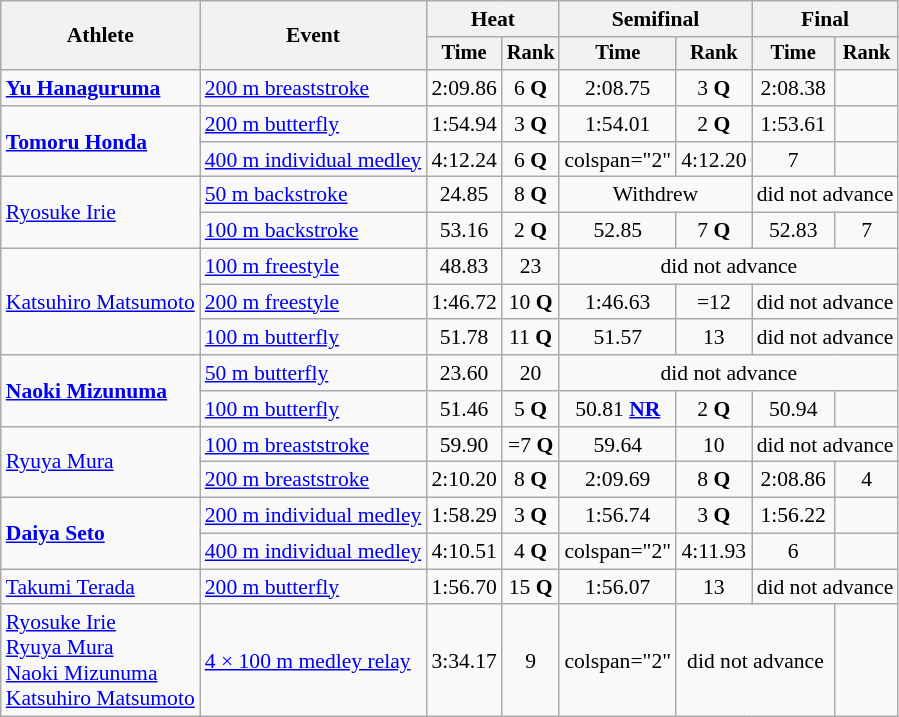<table class="wikitable" style="text-align:center; font-size:90%">
<tr>
<th rowspan="2">Athlete</th>
<th rowspan="2">Event</th>
<th colspan="2">Heat</th>
<th colspan="2">Semifinal</th>
<th colspan="2">Final</th>
</tr>
<tr style="font-size:95%">
<th>Time</th>
<th>Rank</th>
<th>Time</th>
<th>Rank</th>
<th>Time</th>
<th>Rank</th>
</tr>
<tr align=center>
<td align=left><strong><a href='#'>Yu Hanaguruma</a></strong></td>
<td align=left><a href='#'>200 m breaststroke</a></td>
<td>2:09.86</td>
<td>6 <strong>Q</strong></td>
<td>2:08.75</td>
<td>3 <strong>Q</strong></td>
<td>2:08.38</td>
<td></td>
</tr>
<tr align=center>
<td align=left rowspan="2"><strong><a href='#'>Tomoru Honda</a></strong></td>
<td align=left><a href='#'>200 m butterfly</a></td>
<td>1:54.94</td>
<td>3 <strong>Q</strong></td>
<td>1:54.01</td>
<td>2 <strong>Q</strong></td>
<td>1:53.61</td>
<td></td>
</tr>
<tr align=center>
<td align=left><a href='#'>400 m individual medley</a></td>
<td>4:12.24</td>
<td>6 <strong>Q</strong></td>
<td>colspan="2" </td>
<td>4:12.20</td>
<td>7</td>
</tr>
<tr align=center>
<td align=left rowspan="2"><a href='#'>Ryosuke Irie</a></td>
<td align=left><a href='#'>50 m backstroke</a></td>
<td>24.85</td>
<td>8 <strong>Q</strong></td>
<td colspan="2">Withdrew</td>
<td colspan="2">did not advance</td>
</tr>
<tr align=center>
<td align=left><a href='#'>100 m backstroke</a></td>
<td>53.16</td>
<td>2 <strong>Q</strong></td>
<td>52.85</td>
<td>7 <strong>Q</strong></td>
<td>52.83</td>
<td>7</td>
</tr>
<tr align=center>
<td align=left rowspan="3"><a href='#'>Katsuhiro Matsumoto</a></td>
<td align=left><a href='#'>100 m freestyle</a></td>
<td>48.83</td>
<td>23</td>
<td colspan="4">did not advance</td>
</tr>
<tr align=center>
<td align=left><a href='#'>200 m freestyle</a></td>
<td>1:46.72</td>
<td>10 <strong>Q</strong></td>
<td>1:46.63</td>
<td>=12</td>
<td colspan="2">did not advance</td>
</tr>
<tr align=center>
<td align=left><a href='#'>100 m butterfly</a></td>
<td>51.78</td>
<td>11 <strong>Q</strong></td>
<td>51.57</td>
<td>13</td>
<td colspan="2">did not advance</td>
</tr>
<tr align=center>
<td align=left rowspan="2"><strong><a href='#'>Naoki Mizunuma</a></strong></td>
<td align=left><a href='#'>50 m butterfly</a></td>
<td>23.60</td>
<td>20</td>
<td colspan="4">did not advance</td>
</tr>
<tr align=center>
<td align=left><a href='#'>100 m butterfly</a></td>
<td>51.46</td>
<td>5 <strong>Q</strong></td>
<td>50.81 <strong><a href='#'>NR</a></strong></td>
<td>2 <strong>Q</strong></td>
<td>50.94</td>
<td></td>
</tr>
<tr align=center>
<td align=left rowspan="2"><a href='#'>Ryuya Mura</a></td>
<td align=left><a href='#'>100 m breaststroke</a></td>
<td>59.90</td>
<td>=7 <strong>Q</strong></td>
<td>59.64</td>
<td>10</td>
<td colspan="2">did not advance</td>
</tr>
<tr align=center>
<td align=left><a href='#'>200 m breaststroke</a></td>
<td>2:10.20</td>
<td>8 <strong>Q</strong></td>
<td>2:09.69</td>
<td>8 <strong>Q</strong></td>
<td>2:08.86</td>
<td>4</td>
</tr>
<tr align=center>
<td align=left rowspan="2"><strong><a href='#'>Daiya Seto</a></strong></td>
<td align=left><a href='#'>200 m individual medley</a></td>
<td>1:58.29</td>
<td>3 <strong>Q</strong></td>
<td>1:56.74</td>
<td>3 <strong>Q</strong></td>
<td>1:56.22</td>
<td></td>
</tr>
<tr align=center>
<td align=left><a href='#'>400 m individual medley</a></td>
<td>4:10.51</td>
<td>4 <strong>Q</strong></td>
<td>colspan="2" </td>
<td>4:11.93</td>
<td>6</td>
</tr>
<tr align=center>
<td align=left><a href='#'>Takumi Terada</a></td>
<td align=left><a href='#'>200 m butterfly</a></td>
<td>1:56.70</td>
<td>15 <strong>Q</strong></td>
<td>1:56.07</td>
<td>13</td>
<td colspan="2">did not advance</td>
</tr>
<tr align=center>
<td align=left><a href='#'>Ryosuke Irie</a><br><a href='#'>Ryuya Mura</a><br><a href='#'>Naoki Mizunuma</a><br><a href='#'>Katsuhiro Matsumoto</a></td>
<td align=left><a href='#'>4 × 100 m medley relay</a></td>
<td>3:34.17</td>
<td>9</td>
<td>colspan="2" </td>
<td colspan="2">did not advance</td>
</tr>
</table>
